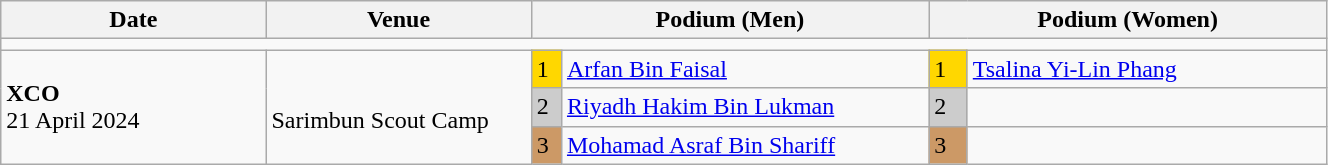<table class="wikitable" width=70%>
<tr>
<th>Date</th>
<th width=20%>Venue</th>
<th colspan=2 width=30%>Podium (Men)</th>
<th colspan=2 width=30%>Podium (Women)</th>
</tr>
<tr>
<td colspan=6></td>
</tr>
<tr>
<td rowspan=3><strong>XCO</strong> <br> 21 April 2024</td>
<td rowspan=3><br>Sarimbun Scout Camp</td>
<td bgcolor=FFD700>1</td>
<td><a href='#'>Arfan Bin Faisal</a></td>
<td bgcolor=FFD700>1</td>
<td><a href='#'>Tsalina Yi-Lin Phang</a></td>
</tr>
<tr>
<td bgcolor=CCCCCC>2</td>
<td><a href='#'>Riyadh Hakim Bin Lukman</a></td>
<td bgcolor=CCCCCC>2</td>
<td></td>
</tr>
<tr>
<td bgcolor=CC9966>3</td>
<td><a href='#'>Mohamad Asraf Bin Shariff</a></td>
<td bgcolor=CC9966>3</td>
<td></td>
</tr>
</table>
